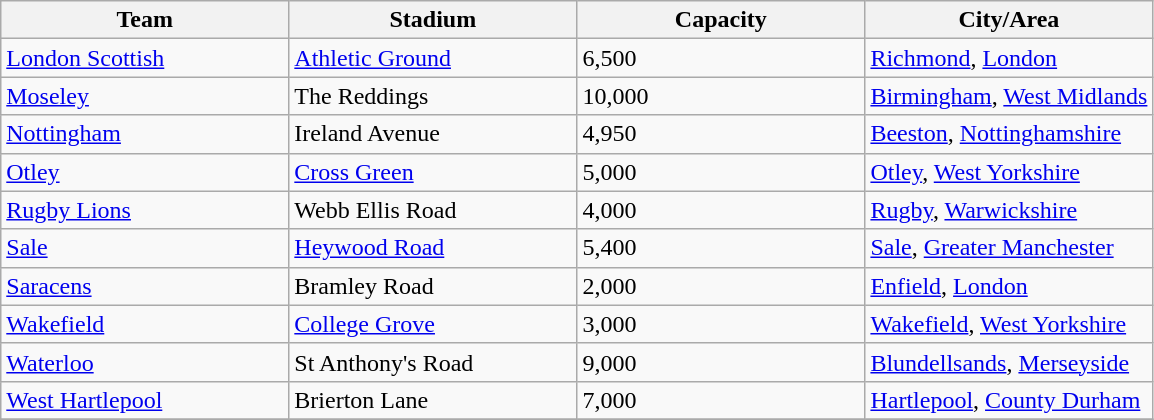<table class="wikitable sortable">
<tr>
<th width=25%>Team</th>
<th width=25%>Stadium</th>
<th width=25%>Capacity</th>
<th width=25%>City/Area</th>
</tr>
<tr>
<td><a href='#'>London Scottish</a></td>
<td><a href='#'>Athletic Ground</a></td>
<td>6,500</td>
<td><a href='#'>Richmond</a>, <a href='#'>London</a></td>
</tr>
<tr>
<td><a href='#'>Moseley</a></td>
<td>The Reddings</td>
<td>10,000</td>
<td><a href='#'>Birmingham</a>, <a href='#'>West Midlands</a></td>
</tr>
<tr>
<td><a href='#'>Nottingham</a></td>
<td>Ireland Avenue</td>
<td>4,950</td>
<td><a href='#'>Beeston</a>, <a href='#'>Nottinghamshire</a></td>
</tr>
<tr>
<td><a href='#'>Otley</a></td>
<td><a href='#'>Cross Green</a></td>
<td>5,000</td>
<td><a href='#'>Otley</a>, <a href='#'>West Yorkshire</a></td>
</tr>
<tr>
<td><a href='#'>Rugby Lions</a></td>
<td>Webb Ellis Road</td>
<td>4,000</td>
<td><a href='#'>Rugby</a>, <a href='#'>Warwickshire</a></td>
</tr>
<tr>
<td><a href='#'>Sale</a></td>
<td><a href='#'>Heywood Road</a></td>
<td>5,400</td>
<td><a href='#'>Sale</a>, <a href='#'>Greater Manchester</a></td>
</tr>
<tr>
<td><a href='#'>Saracens</a></td>
<td>Bramley Road</td>
<td>2,000</td>
<td><a href='#'>Enfield</a>, <a href='#'>London</a></td>
</tr>
<tr>
<td><a href='#'>Wakefield</a></td>
<td><a href='#'>College Grove</a></td>
<td>3,000</td>
<td><a href='#'>Wakefield</a>, <a href='#'>West Yorkshire</a></td>
</tr>
<tr>
<td><a href='#'>Waterloo</a></td>
<td>St Anthony's Road</td>
<td>9,000</td>
<td><a href='#'>Blundellsands</a>, <a href='#'>Merseyside</a></td>
</tr>
<tr>
<td><a href='#'>West Hartlepool</a></td>
<td>Brierton Lane</td>
<td>7,000</td>
<td><a href='#'>Hartlepool</a>, <a href='#'>County Durham</a></td>
</tr>
<tr>
</tr>
</table>
